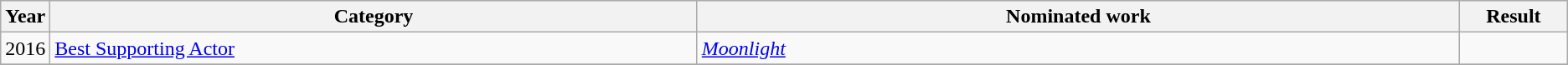<table class=wikitable>
<tr>
<th scope="col" style="width:1em;">Year</th>
<th scope="col" style="width:33em;">Category</th>
<th scope="col" style="width:39em;">Nominated work</th>
<th scope="col" style="width:5em;">Result</th>
</tr>
<tr>
<td>2016</td>
<td><a href='#'>Best Supporting Actor</a></td>
<td><em><a href='#'>Moonlight</a></em></td>
<td></td>
</tr>
<tr>
</tr>
</table>
